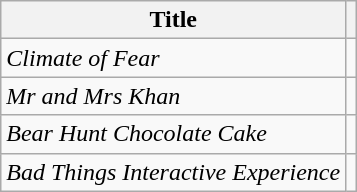<table class="wikitable sortable">
<tr>
<th>Title</th>
<th class="unsortable"></th>
</tr>
<tr>
<td><em>Climate of Fear</em></td>
<td align="center"></td>
</tr>
<tr>
<td><em>Mr and Mrs Khan</em></td>
<td align="center"></td>
</tr>
<tr>
<td><em>Bear Hunt Chocolate Cake</em></td>
<td align="center"></td>
</tr>
<tr>
<td><em>Bad Things Interactive Experience</em></td>
<td align="center"></td>
</tr>
</table>
